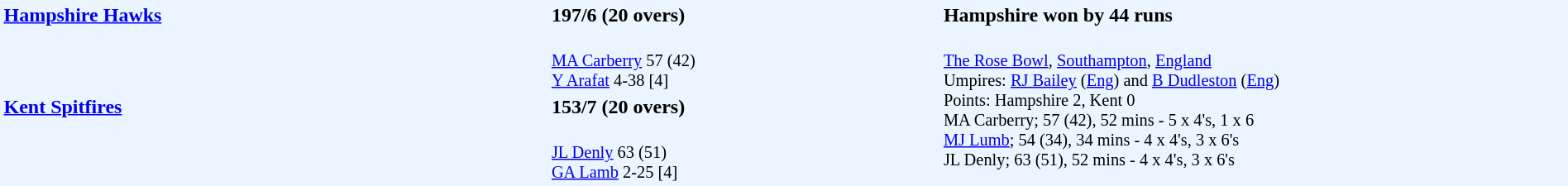<table style="width:100%; background:#ebf5ff;">
<tr>
<td style="width:35%; vertical-align:top;" rowspan="2"><strong><a href='#'>Hampshire Hawks</a></strong></td>
<td style="width:25%;"><strong>197/6 (20 overs)</strong></td>
<td style="width:40%;"><strong>Hampshire won by 44 runs</strong></td>
</tr>
<tr>
<td style="font-size: 85%;"><br><a href='#'>MA Carberry</a> 57 (42)<br>
<a href='#'>Y Arafat</a> 4-38 [4]</td>
<td style="vertical-align:top; font-size:85%;" rowspan="3"><br><a href='#'>The Rose Bowl</a>, <a href='#'>Southampton</a>, <a href='#'>England</a><br>
Umpires: <a href='#'>RJ Bailey</a> (<a href='#'>Eng</a>) and <a href='#'>B Dudleston</a> (<a href='#'>Eng</a>)<br>
Points: Hampshire 2, Kent 0<br>MA Carberry; 57 (42), 52 mins - 5 x 4's, 1 x 6<br>
<a href='#'>MJ Lumb</a>; 54 (34), 34 mins - 4 x 4's, 3 x 6's<br>
JL Denly; 63 (51), 52 mins - 4 x 4's, 3 x 6's</td>
</tr>
<tr>
<td style="vertical-align:top;" rowspan="2"><strong><a href='#'>Kent Spitfires</a></strong></td>
<td><strong>153/7 (20 overs)</strong></td>
</tr>
<tr>
<td style="font-size: 85%;"><br><a href='#'>JL Denly</a> 63 (51)<br>
<a href='#'>GA Lamb</a> 2-25 [4]</td>
</tr>
</table>
